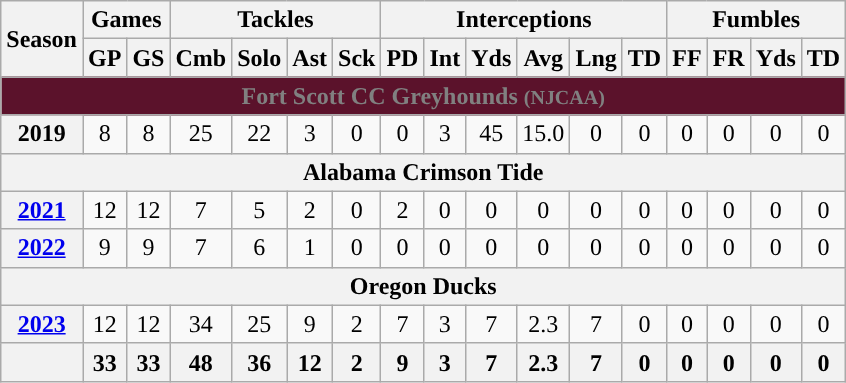<table class="wikitable" style="text-align:center;">
<tr>
<th rowspan="2">Season</th>
<th colspan="2">Games</th>
<th colspan="4">Tackles</th>
<th colspan="6">Interceptions</th>
<th colspan="4">Fumbles</th>
</tr>
<tr>
<th>GP</th>
<th>GS</th>
<th>Cmb</th>
<th>Solo</th>
<th>Ast</th>
<th>Sck</th>
<th>PD</th>
<th>Int</th>
<th>Yds</th>
<th>Avg</th>
<th>Lng</th>
<th>TD</th>
<th>FF</th>
<th>FR</th>
<th>Yds</th>
<th>TD</th>
</tr>
<tr>
<th colspan="17" style="background-color:#5b122b;color:#808080;box-shadow: inset 2px 2px 0 #808080, inset −2px −2px 0 #808080;">Fort Scott CC Greyhounds <small>(NJCAA)</small></th>
</tr>
<tr>
<th>2019</th>
<td>8</td>
<td>8</td>
<td>25</td>
<td>22</td>
<td>3</td>
<td>0</td>
<td>0</td>
<td>3</td>
<td>45</td>
<td>15.0</td>
<td>0</td>
<td>0</td>
<td>0</td>
<td>0</td>
<td>0</td>
<td>0</td>
</tr>
<tr>
<th colspan="17">Alabama Crimson Tide</th>
</tr>
<tr>
<th><a href='#'>2021</a></th>
<td>12</td>
<td>12</td>
<td>7</td>
<td>5</td>
<td>2</td>
<td>0</td>
<td>2</td>
<td>0</td>
<td>0</td>
<td>0</td>
<td>0</td>
<td>0</td>
<td>0</td>
<td>0</td>
<td>0</td>
<td>0</td>
</tr>
<tr>
<th><a href='#'>2022</a></th>
<td>9</td>
<td>9</td>
<td>7</td>
<td>6</td>
<td>1</td>
<td>0</td>
<td>0</td>
<td>0</td>
<td>0</td>
<td>0</td>
<td>0</td>
<td>0</td>
<td>0</td>
<td>0</td>
<td>0</td>
<td>0</td>
</tr>
<tr>
<th colspan="17">Oregon Ducks</th>
</tr>
<tr>
<th><a href='#'>2023</a></th>
<td>12</td>
<td>12</td>
<td>34</td>
<td>25</td>
<td>9</td>
<td>2</td>
<td>7</td>
<td>3</td>
<td>7</td>
<td>2.3</td>
<td>7</td>
<td>0</td>
<td>0</td>
<td>0</td>
<td>0</td>
<td>0</td>
</tr>
<tr>
<th></th>
<th>33</th>
<th>33</th>
<th>48</th>
<th>36</th>
<th>12</th>
<th>2</th>
<th>9</th>
<th>3</th>
<th>7</th>
<th>2.3</th>
<th>7</th>
<th>0</th>
<th>0</th>
<th>0</th>
<th>0</th>
<th>0</th>
</tr>
</table>
